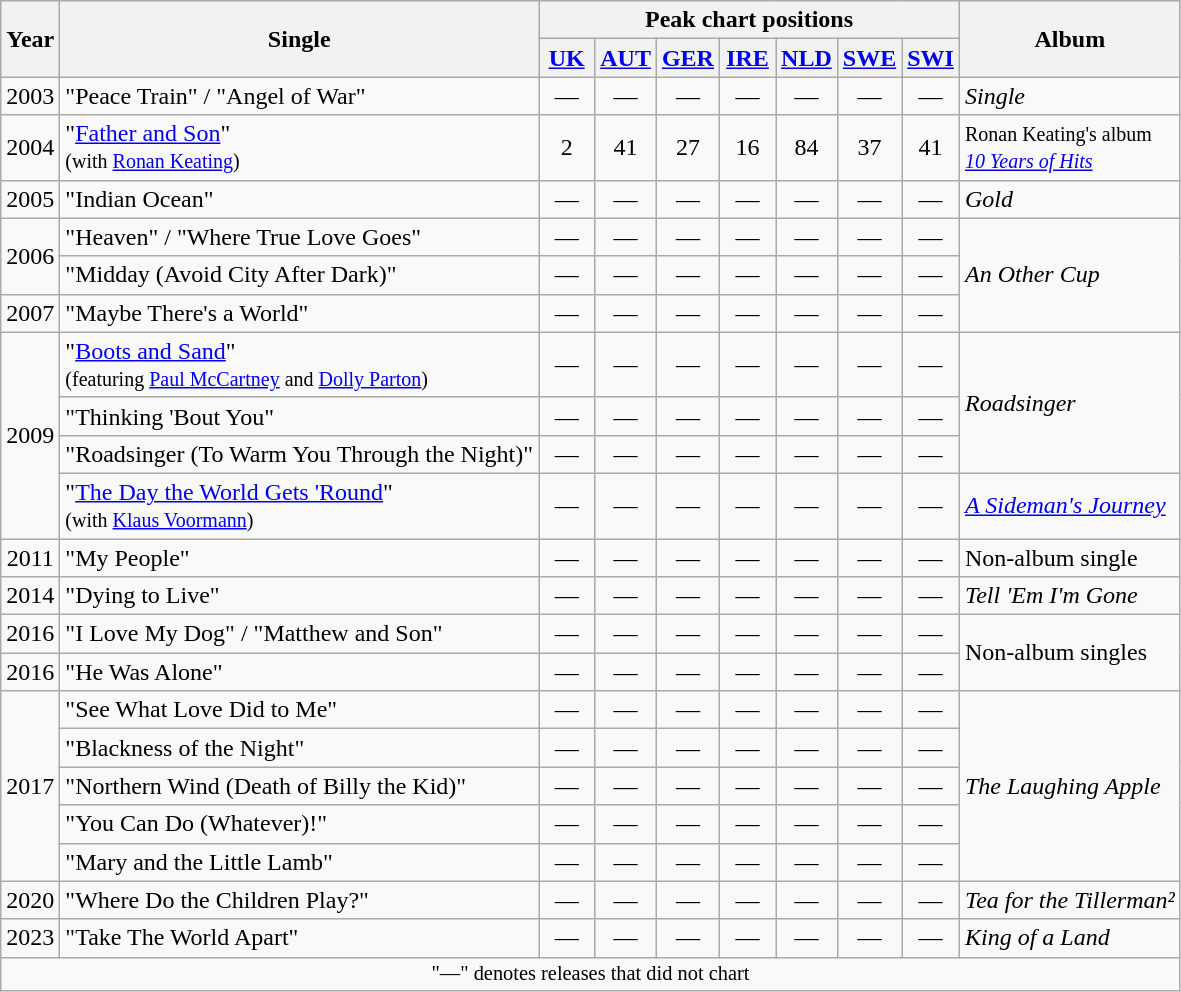<table class="wikitable" style="text-align:center;">
<tr>
<th rowspan="2">Year</th>
<th rowspan="2">Single</th>
<th colspan="7">Peak chart positions</th>
<th rowspan="2">Album</th>
</tr>
<tr>
<th style="width:30px;"><a href='#'>UK</a><br></th>
<th style="width:30px;"><a href='#'>AUT</a><br></th>
<th style="width:30px;"><a href='#'>GER</a><br></th>
<th style="width:30px;"><a href='#'>IRE</a><br></th>
<th style="width:30px;"><a href='#'>NLD</a><br></th>
<th style="width:30px;"><a href='#'>SWE</a><br></th>
<th style="width:30px;"><a href='#'>SWI</a><br></th>
</tr>
<tr>
<td>2003</td>
<td style="text-align:left;">"Peace Train" / "Angel of War"</td>
<td>—</td>
<td>—</td>
<td>—</td>
<td>—</td>
<td>—</td>
<td>—</td>
<td>—</td>
<td style="text-align:left;"><em>Single</em></td>
</tr>
<tr>
<td>2004</td>
<td style="text-align:left;">"<a href='#'>Father and Son</a>" <br><small>(with <a href='#'>Ronan Keating</a>)</small></td>
<td>2</td>
<td>41</td>
<td>27</td>
<td>16</td>
<td>84</td>
<td>37</td>
<td>41</td>
<td style="text-align:left;"><small>Ronan Keating's album <br> <em><a href='#'>10 Years of Hits</a></em></small></td>
</tr>
<tr>
<td>2005</td>
<td style="text-align:left;">"Indian Ocean"</td>
<td>—</td>
<td>—</td>
<td>—</td>
<td>—</td>
<td>—</td>
<td>—</td>
<td>—</td>
<td style="text-align:left;"><em>Gold</em></td>
</tr>
<tr>
<td rowspan="2">2006</td>
<td style="text-align:left;">"Heaven" / "Where True Love Goes"</td>
<td>—</td>
<td>—</td>
<td>—</td>
<td>—</td>
<td>—</td>
<td>—</td>
<td>—</td>
<td style="text-align:left;" rowspan="3"><em>An Other Cup</em></td>
</tr>
<tr>
<td style="text-align:left;">"Midday (Avoid City After Dark)"</td>
<td>—</td>
<td>—</td>
<td>—</td>
<td>—</td>
<td>—</td>
<td>—</td>
<td>—</td>
</tr>
<tr>
<td>2007</td>
<td style="text-align:left;">"Maybe There's a World"</td>
<td>—</td>
<td>—</td>
<td>—</td>
<td>—</td>
<td>—</td>
<td>—</td>
<td>—</td>
</tr>
<tr>
<td rowspan="4">2009</td>
<td style="text-align:left;">"<a href='#'>Boots and Sand</a>" <br><small>(featuring <a href='#'>Paul McCartney</a> and <a href='#'>Dolly Parton</a>)</small></td>
<td>—</td>
<td>—</td>
<td>—</td>
<td>—</td>
<td>—</td>
<td>—</td>
<td>—</td>
<td style="text-align:left;" rowspan="3"><em>Roadsinger</em></td>
</tr>
<tr>
<td style="text-align:left;">"Thinking 'Bout You"</td>
<td>—</td>
<td>—</td>
<td>—</td>
<td>—</td>
<td>—</td>
<td>—</td>
<td>—</td>
</tr>
<tr>
<td style="text-align:left;">"Roadsinger (To Warm You Through the Night)"</td>
<td>—</td>
<td>—</td>
<td>—</td>
<td>—</td>
<td>—</td>
<td>—</td>
<td>—</td>
</tr>
<tr>
<td style="text-align:left;">"<a href='#'>The Day the World Gets 'Round</a>" <br><small>(with <a href='#'>Klaus Voormann</a>)</small></td>
<td>—</td>
<td>—</td>
<td>—</td>
<td>—</td>
<td>—</td>
<td>—</td>
<td>—</td>
<td style="text-align:left;"><em><a href='#'>A Sideman's Journey</a></em></td>
</tr>
<tr>
<td>2011</td>
<td style="text-align:left;">"My People"</td>
<td>—</td>
<td>—</td>
<td>—</td>
<td>—</td>
<td>—</td>
<td>—</td>
<td>—</td>
<td style="text-align:left;">Non-album single</td>
</tr>
<tr>
<td>2014</td>
<td style="text-align:left;">"Dying to Live"</td>
<td>—</td>
<td>—</td>
<td>—</td>
<td>—</td>
<td>—</td>
<td>—</td>
<td>—</td>
<td style="text-align:left;"><em>Tell 'Em I'm Gone</em></td>
</tr>
<tr>
<td>2016</td>
<td style="text-align:left;">"I Love My Dog" / "Matthew and Son"</td>
<td>—</td>
<td>—</td>
<td>—</td>
<td>—</td>
<td>—</td>
<td>—</td>
<td>—</td>
<td style="text-align:left;" rowspan="2">Non-album singles</td>
</tr>
<tr>
<td>2016</td>
<td style="text-align:left;">"He Was Alone"</td>
<td>—</td>
<td>—</td>
<td>—</td>
<td>—</td>
<td>—</td>
<td>—</td>
<td>—</td>
</tr>
<tr>
<td rowspan="5">2017</td>
<td style="text-align:left;">"See What Love Did to Me"</td>
<td>—</td>
<td>—</td>
<td>—</td>
<td>—</td>
<td>—</td>
<td>—</td>
<td>—</td>
<td style="text-align:left;" rowspan="5"><em>The Laughing Apple</em></td>
</tr>
<tr>
<td style="text-align:left;">"Blackness of the Night"</td>
<td>—</td>
<td>—</td>
<td>—</td>
<td>—</td>
<td>—</td>
<td>—</td>
<td>—</td>
</tr>
<tr>
<td style="text-align:left;">"Northern Wind (Death of Billy the Kid)"</td>
<td>—</td>
<td>—</td>
<td>—</td>
<td>—</td>
<td>—</td>
<td>—</td>
<td>—</td>
</tr>
<tr>
<td style="text-align:left;">"You Can Do (Whatever)!"</td>
<td>—</td>
<td>—</td>
<td>—</td>
<td>—</td>
<td>—</td>
<td>—</td>
<td>—</td>
</tr>
<tr>
<td style="text-align:left;">"Mary and the Little Lamb"</td>
<td>—</td>
<td>—</td>
<td>—</td>
<td>—</td>
<td>—</td>
<td>—</td>
<td>—</td>
</tr>
<tr>
<td>2020</td>
<td style="text-align:left;">"Where Do the Children Play?"</td>
<td>—</td>
<td>—</td>
<td>—</td>
<td>—</td>
<td>—</td>
<td>—</td>
<td>—</td>
<td style="text-align:left;"><em>Tea for the Tillerman²</em></td>
</tr>
<tr>
<td>2023</td>
<td style="text-align:left;">"Take The World Apart"</td>
<td>—</td>
<td>—</td>
<td>—</td>
<td>—</td>
<td>—</td>
<td>—</td>
<td>—</td>
<td style="text-align:left;"><em>King of a Land</em></td>
</tr>
<tr>
<td colspan="12" style="font-size:85%">"—" denotes releases that did not chart</td>
</tr>
</table>
